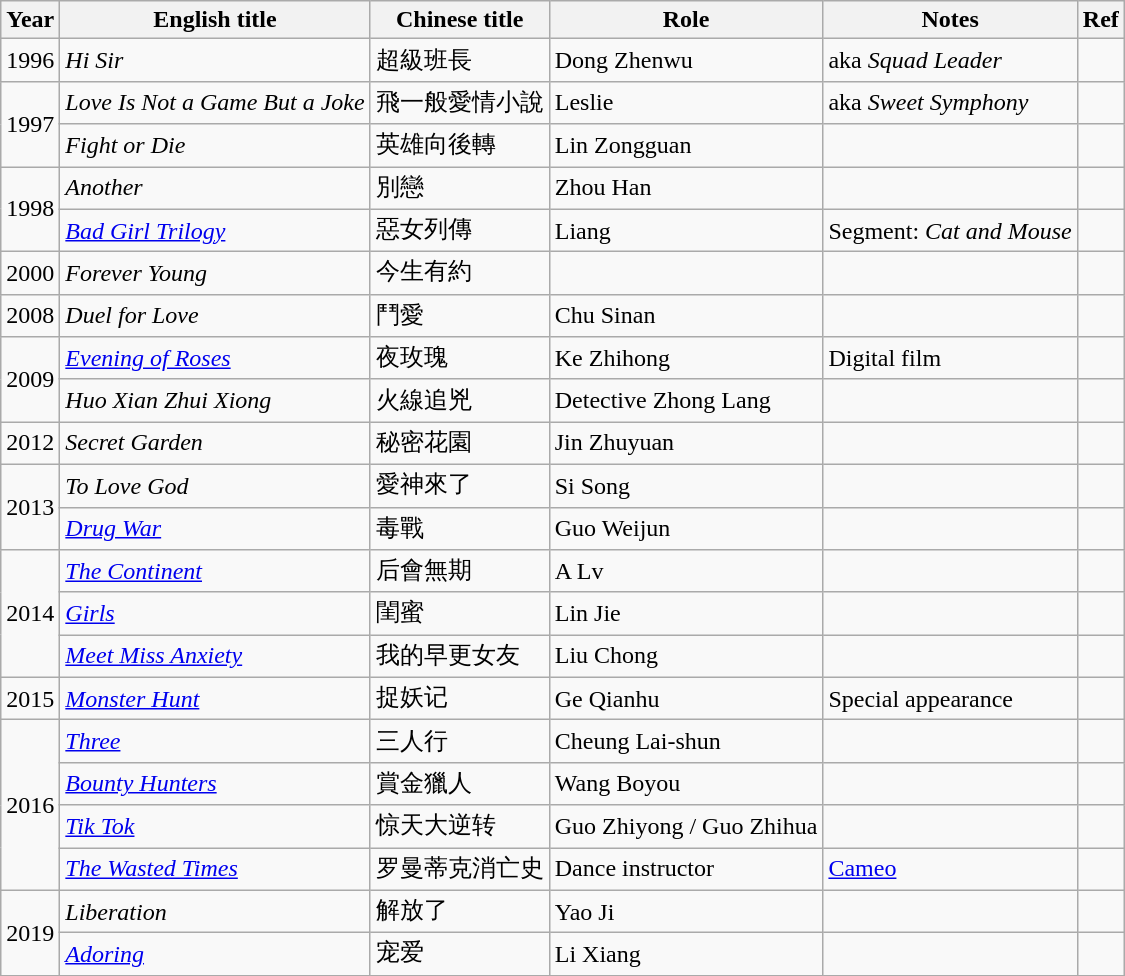<table class="wikitable sortable">
<tr>
<th>Year</th>
<th>English title</th>
<th>Chinese title</th>
<th>Role</th>
<th>Notes</th>
<th>Ref</th>
</tr>
<tr>
<td>1996</td>
<td><em>Hi Sir</em></td>
<td>超級班長</td>
<td>Dong Zhenwu</td>
<td>aka <em>Squad Leader</em></td>
<td></td>
</tr>
<tr>
<td rowspan="2">1997</td>
<td><em>Love Is Not a Game But a Joke</em></td>
<td>飛一般愛情小說</td>
<td>Leslie</td>
<td>aka <em>Sweet Symphony</em></td>
<td></td>
</tr>
<tr>
<td><em>Fight or Die</em></td>
<td>英雄向後轉</td>
<td>Lin Zongguan</td>
<td></td>
<td></td>
</tr>
<tr>
<td rowspan=2>1998</td>
<td><em>Another</em></td>
<td>別戀</td>
<td>Zhou Han</td>
<td></td>
<td></td>
</tr>
<tr>
<td><em><a href='#'>Bad Girl Trilogy</a></em></td>
<td>惡女列傳</td>
<td>Liang</td>
<td>Segment: <em>Cat and Mouse</em></td>
<td></td>
</tr>
<tr>
<td>2000</td>
<td><em>Forever Young</em></td>
<td>今生有約</td>
<td></td>
<td></td>
<td></td>
</tr>
<tr>
<td>2008</td>
<td><em>Duel for Love</em></td>
<td>鬥愛</td>
<td>Chu Sinan</td>
<td></td>
<td></td>
</tr>
<tr>
<td rowspan=2>2009</td>
<td><em><a href='#'>Evening of Roses</a></em></td>
<td>夜玫瑰</td>
<td>Ke Zhihong</td>
<td>Digital film</td>
<td></td>
</tr>
<tr>
<td><em>Huo Xian Zhui Xiong</em></td>
<td>火線追兇</td>
<td>Detective Zhong Lang</td>
<td></td>
<td></td>
</tr>
<tr>
<td>2012</td>
<td><em>Secret Garden</em></td>
<td>秘密花園</td>
<td>Jin Zhuyuan</td>
<td></td>
<td></td>
</tr>
<tr>
<td rowspan=2>2013</td>
<td><em>To Love God</em></td>
<td>愛神來了</td>
<td>Si Song</td>
<td></td>
<td></td>
</tr>
<tr>
<td><em><a href='#'>Drug War</a></em></td>
<td>毒戰</td>
<td>Guo Weijun</td>
<td></td>
<td></td>
</tr>
<tr>
<td rowspan=3>2014</td>
<td><em><a href='#'>The Continent</a></em></td>
<td>后會無期</td>
<td>A Lv</td>
<td></td>
<td></td>
</tr>
<tr>
<td><em><a href='#'>Girls</a></em></td>
<td>閨蜜</td>
<td>Lin Jie</td>
<td></td>
<td></td>
</tr>
<tr>
<td><em><a href='#'>Meet Miss Anxiety</a></em></td>
<td>我的早更女友</td>
<td>Liu Chong</td>
<td></td>
<td></td>
</tr>
<tr>
<td>2015</td>
<td><em><a href='#'>Monster Hunt</a></em></td>
<td>捉妖记</td>
<td>Ge Qianhu</td>
<td>Special appearance</td>
<td></td>
</tr>
<tr>
<td rowspan=4>2016</td>
<td><em><a href='#'>Three</a></em></td>
<td>三人行</td>
<td>Cheung Lai-shun</td>
<td></td>
<td></td>
</tr>
<tr>
<td><em><a href='#'>Bounty Hunters</a></em></td>
<td>賞金獵人</td>
<td>Wang Boyou</td>
<td></td>
<td></td>
</tr>
<tr>
<td><em><a href='#'>Tik Tok</a></em></td>
<td>惊天大逆转</td>
<td>Guo Zhiyong / Guo Zhihua</td>
<td></td>
<td></td>
</tr>
<tr>
<td><em><a href='#'>The Wasted Times</a></em></td>
<td>罗曼蒂克消亡史</td>
<td>Dance instructor</td>
<td><a href='#'>Cameo</a></td>
<td></td>
</tr>
<tr>
<td rowspan="2">2019</td>
<td><em>Liberation</em></td>
<td>解放了</td>
<td>Yao Ji</td>
<td></td>
<td></td>
</tr>
<tr>
<td><em><a href='#'>Adoring</a></em></td>
<td>宠爱</td>
<td>Li Xiang</td>
<td></td>
<td></td>
</tr>
<tr>
</tr>
</table>
